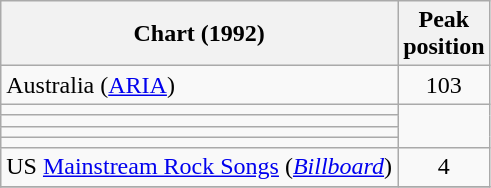<table class="wikitable sortable">
<tr>
<th align="left">Chart (1992)</th>
<th align="center">Peak<br>position</th>
</tr>
<tr>
<td>Australia (<a href='#'>ARIA</a>)</td>
<td style="text-align:center;">103</td>
</tr>
<tr>
<td></td>
</tr>
<tr>
<td></td>
</tr>
<tr>
<td></td>
</tr>
<tr>
<td></td>
</tr>
<tr>
<td>US <a href='#'>Mainstream Rock Songs</a>  (<em><a href='#'>Billboard</a></em>)</td>
<td style="text-align:center;">4</td>
</tr>
<tr>
</tr>
</table>
